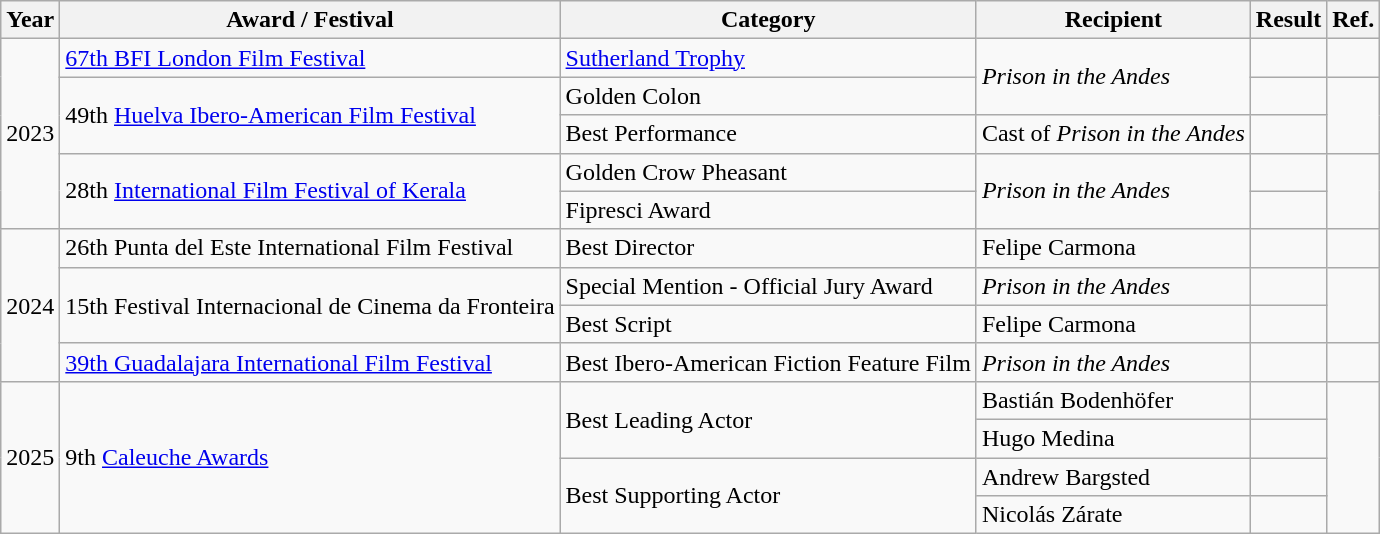<table class="wikitable">
<tr>
<th>Year</th>
<th>Award / Festival</th>
<th>Category</th>
<th>Recipient</th>
<th>Result</th>
<th>Ref.</th>
</tr>
<tr>
<td rowspan="5">2023</td>
<td><a href='#'>67th BFI London Film Festival</a></td>
<td><a href='#'>Sutherland Trophy</a></td>
<td rowspan="2"><em>Prison in the Andes</em></td>
<td></td>
<td></td>
</tr>
<tr>
<td rowspan="2">49th <a href='#'>Huelva Ibero-American Film Festival</a></td>
<td>Golden Colon</td>
<td></td>
<td rowspan="2"></td>
</tr>
<tr>
<td>Best Performance</td>
<td>Cast of <em>Prison in the Andes</em></td>
<td></td>
</tr>
<tr>
<td rowspan="2">28th <a href='#'>International Film Festival of Kerala</a></td>
<td>Golden Crow Pheasant</td>
<td rowspan="2"><em>Prison in the Andes</em></td>
<td></td>
<td rowspan="2"></td>
</tr>
<tr>
<td>Fipresci Award</td>
<td></td>
</tr>
<tr>
<td rowspan="4">2024</td>
<td>26th Punta del Este International Film Festival</td>
<td>Best Director</td>
<td>Felipe Carmona</td>
<td></td>
<td></td>
</tr>
<tr>
<td rowspan="2">15th Festival Internacional de Cinema da Fronteira</td>
<td>Special Mention - Official Jury Award</td>
<td><em>Prison in the Andes</em></td>
<td></td>
<td rowspan="2"></td>
</tr>
<tr>
<td>Best Script</td>
<td>Felipe Carmona</td>
<td></td>
</tr>
<tr>
<td><a href='#'>39th Guadalajara International Film Festival</a></td>
<td>Best Ibero-American Fiction Feature Film</td>
<td><em>Prison in the Andes</em></td>
<td></td>
<td></td>
</tr>
<tr>
<td rowspan="4">2025</td>
<td rowspan="4">9th <a href='#'>Caleuche Awards</a></td>
<td rowspan="2">Best Leading Actor</td>
<td>Bastián Bodenhöfer</td>
<td></td>
<td rowspan="4"></td>
</tr>
<tr>
<td>Hugo Medina</td>
<td></td>
</tr>
<tr>
<td rowspan="2">Best Supporting Actor</td>
<td>Andrew Bargsted</td>
<td></td>
</tr>
<tr>
<td>Nicolás Zárate</td>
<td></td>
</tr>
</table>
